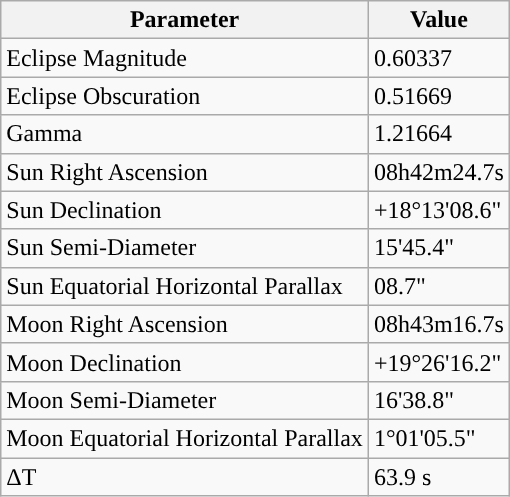<table class="wikitable">
<tr>
<th>Parameter</th>
<th>Value</th>
</tr>
<tr>
<td>Eclipse Magnitude</td>
<td>0.60337</td>
</tr>
<tr>
<td>Eclipse Obscuration</td>
<td>0.51669</td>
</tr>
<tr>
<td>Gamma</td>
<td>1.21664</td>
</tr>
<tr>
<td>Sun Right Ascension</td>
<td>08h42m24.7s</td>
</tr>
<tr>
<td>Sun Declination</td>
<td>+18°13'08.6"</td>
</tr>
<tr>
<td>Sun Semi-Diameter</td>
<td>15'45.4"</td>
</tr>
<tr>
<td>Sun Equatorial Horizontal Parallax</td>
<td>08.7"</td>
</tr>
<tr>
<td>Moon Right Ascension</td>
<td>08h43m16.7s</td>
</tr>
<tr>
<td>Moon Declination</td>
<td>+19°26'16.2"</td>
</tr>
<tr>
<td>Moon Semi-Diameter</td>
<td>16'38.8"</td>
</tr>
<tr>
<td>Moon Equatorial Horizontal Parallax</td>
<td>1°01'05.5"</td>
</tr>
<tr>
<td>ΔT</td>
<td>63.9 s</td>
</tr>
</table>
